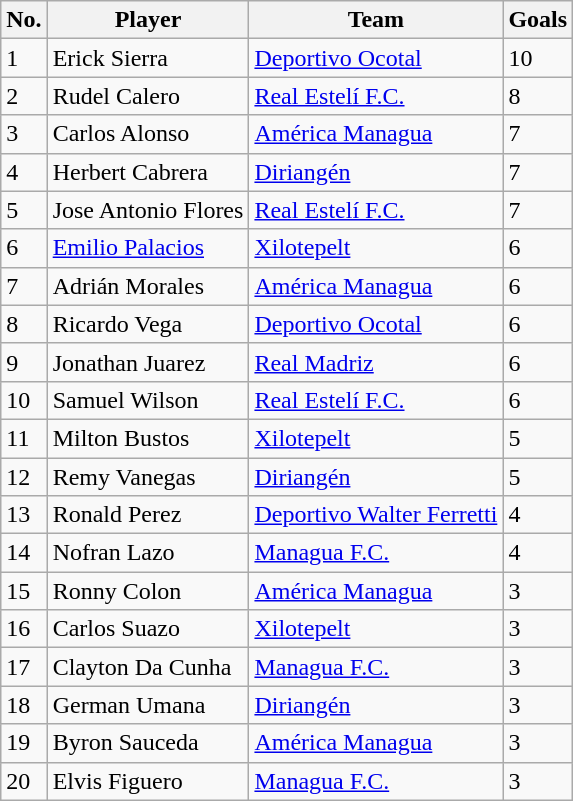<table class="wikitable">
<tr>
<th>No.</th>
<th>Player</th>
<th>Team</th>
<th>Goals</th>
</tr>
<tr>
<td>1</td>
<td> Erick Sierra</td>
<td><a href='#'>Deportivo Ocotal</a></td>
<td>10</td>
</tr>
<tr>
<td>2</td>
<td> Rudel Calero</td>
<td><a href='#'>Real Estelí F.C.</a></td>
<td>8</td>
</tr>
<tr>
<td>3</td>
<td> Carlos Alonso</td>
<td><a href='#'>América Managua</a></td>
<td>7</td>
</tr>
<tr>
<td>4</td>
<td> Herbert Cabrera</td>
<td><a href='#'>Diriangén</a></td>
<td>7</td>
</tr>
<tr>
<td>5</td>
<td> Jose Antonio Flores</td>
<td><a href='#'>Real Estelí F.C.</a></td>
<td>7</td>
</tr>
<tr>
<td>6</td>
<td> <a href='#'>Emilio Palacios</a></td>
<td><a href='#'>Xilotepelt</a></td>
<td>6</td>
</tr>
<tr>
<td>7</td>
<td> Adrián Morales</td>
<td><a href='#'>América Managua</a></td>
<td>6</td>
</tr>
<tr>
<td>8</td>
<td> Ricardo Vega</td>
<td><a href='#'>Deportivo Ocotal</a></td>
<td>6</td>
</tr>
<tr>
<td>9</td>
<td> Jonathan Juarez</td>
<td><a href='#'>Real Madriz</a></td>
<td>6</td>
</tr>
<tr>
<td>10</td>
<td> Samuel Wilson</td>
<td><a href='#'>Real Estelí F.C.</a></td>
<td>6</td>
</tr>
<tr>
<td>11</td>
<td> Milton Bustos</td>
<td><a href='#'>Xilotepelt</a></td>
<td>5</td>
</tr>
<tr>
<td>12</td>
<td> Remy Vanegas</td>
<td><a href='#'>Diriangén</a></td>
<td>5</td>
</tr>
<tr>
<td>13</td>
<td> Ronald Perez</td>
<td><a href='#'>Deportivo Walter Ferretti</a></td>
<td>4</td>
</tr>
<tr>
<td>14</td>
<td> Nofran Lazo</td>
<td><a href='#'>Managua F.C.</a></td>
<td>4</td>
</tr>
<tr>
<td>15</td>
<td> Ronny Colon</td>
<td><a href='#'>América Managua</a></td>
<td>3</td>
</tr>
<tr>
<td>16</td>
<td> Carlos Suazo</td>
<td><a href='#'>Xilotepelt</a></td>
<td>3</td>
</tr>
<tr>
<td>17</td>
<td> Clayton Da Cunha</td>
<td><a href='#'>Managua F.C.</a></td>
<td>3</td>
</tr>
<tr>
<td>18</td>
<td> German Umana</td>
<td><a href='#'>Diriangén</a></td>
<td>3</td>
</tr>
<tr>
<td>19</td>
<td> Byron Sauceda</td>
<td><a href='#'>América Managua</a></td>
<td>3</td>
</tr>
<tr>
<td>20</td>
<td> Elvis Figuero</td>
<td><a href='#'>Managua F.C.</a></td>
<td>3</td>
</tr>
</table>
